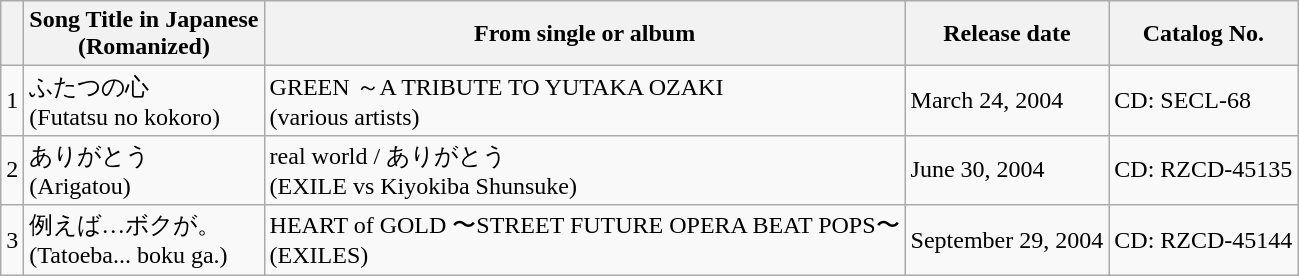<table class="wikitable">
<tr>
<th> </th>
<th>Song Title in Japanese<br>(Romanized)</th>
<th>From single or album</th>
<th>Release date</th>
<th>Catalog No.</th>
</tr>
<tr>
<td>1</td>
<td>ふたつの心<br>(Futatsu no kokoro)</td>
<td>GREEN ～A TRIBUTE TO YUTAKA OZAKI<br>(various artists)</td>
<td>March 24, 2004</td>
<td>CD: SECL-68</td>
</tr>
<tr>
<td>2</td>
<td>ありがとう<br>(Arigatou)</td>
<td>real world / ありがとう<br>(EXILE vs Kiyokiba Shunsuke)</td>
<td>June 30, 2004</td>
<td>CD: RZCD-45135</td>
</tr>
<tr>
<td>3</td>
<td>例えば…ボクが。<br>(Tatoeba... boku ga.)</td>
<td>HEART of GOLD 〜STREET FUTURE OPERA BEAT POPS〜<br>(EXILES)</td>
<td>September 29, 2004</td>
<td>CD: RZCD-45144</td>
</tr>
</table>
